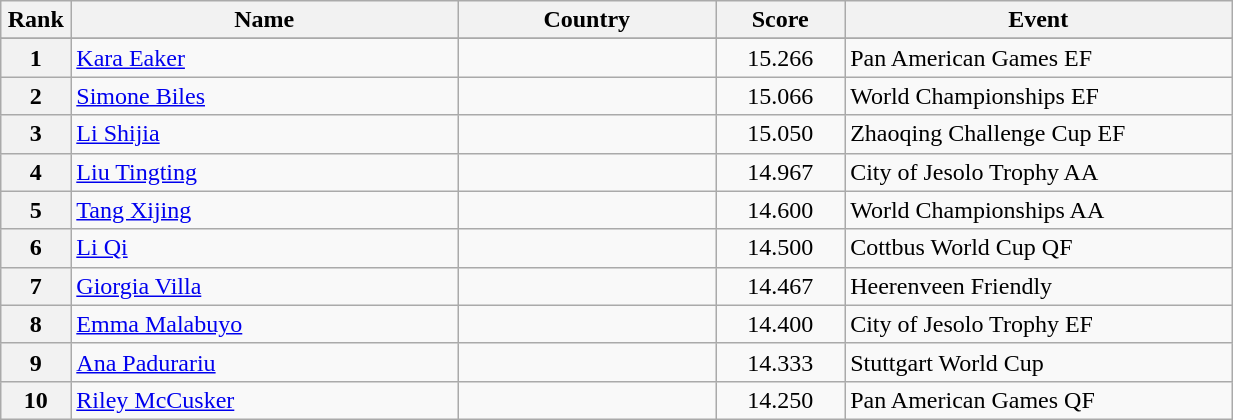<table style="width:65%;" class="wikitable sortable">
<tr>
<th style="text-align:center; width:5%;">Rank</th>
<th style="text-align:center; width:30%;">Name</th>
<th style="text-align:center; width:20%;">Country</th>
<th style="text-align:center; width:10%;">Score</th>
<th style="text-align:center; width:30%;">Event</th>
</tr>
<tr>
</tr>
<tr>
<th>1</th>
<td><a href='#'>Kara Eaker</a></td>
<td></td>
<td align="center">15.266</td>
<td>Pan American Games EF</td>
</tr>
<tr>
<th>2</th>
<td><a href='#'>Simone Biles</a></td>
<td></td>
<td align="center">15.066</td>
<td>World Championships EF</td>
</tr>
<tr>
<th>3</th>
<td><a href='#'>Li Shijia</a></td>
<td></td>
<td align="center">15.050</td>
<td>Zhaoqing Challenge Cup EF</td>
</tr>
<tr>
<th>4</th>
<td><a href='#'>Liu Tingting</a></td>
<td></td>
<td align="center">14.967</td>
<td>City of Jesolo Trophy AA</td>
</tr>
<tr>
<th>5</th>
<td><a href='#'>Tang Xijing</a></td>
<td></td>
<td align="center">14.600</td>
<td>World Championships AA</td>
</tr>
<tr>
<th>6</th>
<td><a href='#'>Li Qi</a></td>
<td></td>
<td align="center">14.500</td>
<td>Cottbus World Cup QF</td>
</tr>
<tr>
<th>7</th>
<td><a href='#'>Giorgia Villa</a></td>
<td></td>
<td align="center">14.467</td>
<td>Heerenveen Friendly</td>
</tr>
<tr>
<th>8</th>
<td><a href='#'>Emma Malabuyo</a></td>
<td></td>
<td align="center">14.400</td>
<td>City of Jesolo Trophy EF</td>
</tr>
<tr>
<th>9</th>
<td><a href='#'>Ana Padurariu</a></td>
<td></td>
<td align="center">14.333</td>
<td>Stuttgart World Cup</td>
</tr>
<tr>
<th>10</th>
<td><a href='#'>Riley McCusker</a></td>
<td></td>
<td align="center">14.250</td>
<td>Pan American Games QF</td>
</tr>
</table>
